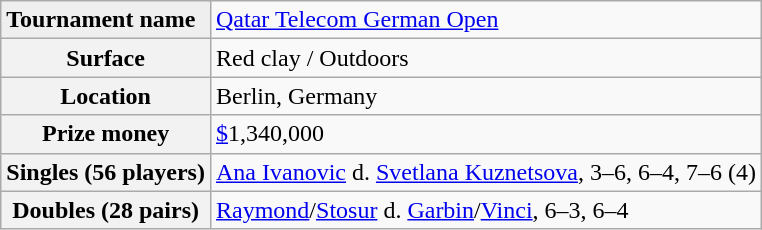<table class="wikitable">
<tr>
<td bgcolor="#EFEFEF"><strong>Tournament name</strong></td>
<td><a href='#'>Qatar Telecom German Open</a></td>
</tr>
<tr>
<th>Surface</th>
<td>Red clay / Outdoors</td>
</tr>
<tr>
<th>Location</th>
<td>Berlin, Germany</td>
</tr>
<tr>
<th>Prize money</th>
<td><a href='#'>$</a>1,340,000</td>
</tr>
<tr>
<th>Singles (56 players)</th>
<td><a href='#'>Ana Ivanovic</a> d. <a href='#'>Svetlana Kuznetsova</a>, 3–6, 6–4, 7–6 (4)</td>
</tr>
<tr>
<th>Doubles (28 pairs)</th>
<td><a href='#'>Raymond</a>/<a href='#'>Stosur</a> d. <a href='#'>Garbin</a>/<a href='#'>Vinci</a>, 6–3, 6–4</td>
</tr>
</table>
